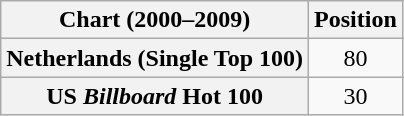<table class="wikitable sortable plainrowheaders" style="text-align:center">
<tr>
<th scope="col">Chart (2000–2009)</th>
<th scope="col">Position</th>
</tr>
<tr>
<th scope="row">Netherlands (Single Top 100)</th>
<td>80</td>
</tr>
<tr>
<th scope="row">US <em>Billboard</em> Hot 100</th>
<td>30</td>
</tr>
</table>
